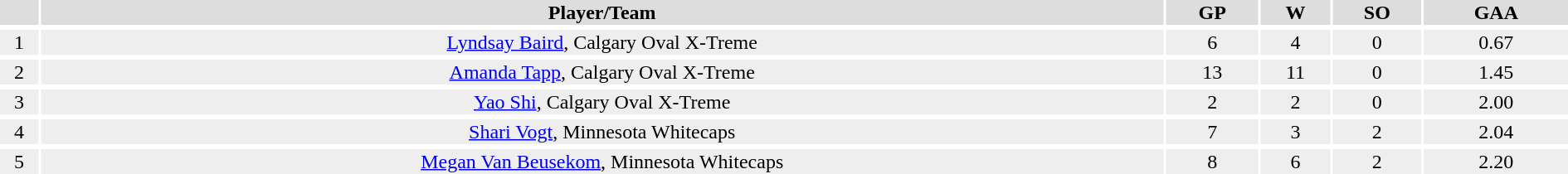<table width=100%>
<tr>
<th colspan=2></th>
</tr>
<tr bgcolor="#dddddd">
<th !width=10%></th>
<th !width=5%>Player/Team</th>
<th !width=5%>GP</th>
<th !width=5%>W</th>
<th !width=5%>SO</th>
<th !width=5%>GAA</th>
</tr>
<tr>
</tr>
<tr bgcolor="#eeeeee">
<td align=center>1</td>
<td align=center><a href='#'>Lyndsay Baird</a>, Calgary Oval X-Treme</td>
<td align=center>6</td>
<td align=center>4</td>
<td align=center>0</td>
<td align=center>0.67</td>
</tr>
<tr>
</tr>
<tr bgcolor="#eeeeee">
<td align=center>2</td>
<td align=center><a href='#'>Amanda Tapp</a>, Calgary Oval X-Treme</td>
<td align=center>13</td>
<td align=center>11</td>
<td align=center>0</td>
<td align=center>1.45</td>
</tr>
<tr>
</tr>
<tr bgcolor="#eeeeee">
<td align=center>3</td>
<td align=center><a href='#'>Yao Shi</a>,  	Calgary Oval X-Treme</td>
<td align=center>2</td>
<td align=center>2</td>
<td align=center>0</td>
<td align=center>2.00</td>
</tr>
<tr>
</tr>
<tr bgcolor="#eeeeee">
<td align=center>4</td>
<td align=center><a href='#'>Shari Vogt</a>, Minnesota Whitecaps</td>
<td align=center>7</td>
<td align=center>3</td>
<td align=center>2</td>
<td align=center>2.04</td>
</tr>
<tr>
</tr>
<tr bgcolor="#eeeeee">
<td align=center>5</td>
<td align=center><a href='#'>Megan Van Beusekom</a>, Minnesota Whitecaps</td>
<td align=center>8</td>
<td align=center>6</td>
<td align=center>2</td>
<td align=center>2.20</td>
</tr>
<tr>
</tr>
</table>
